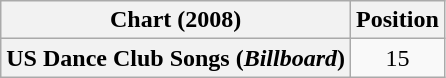<table class="wikitable plainrowheaders">
<tr>
<th>Chart (2008)</th>
<th>Position</th>
</tr>
<tr>
<th scope="row">US Dance Club Songs (<em>Billboard</em>)</th>
<td align="center">15</td>
</tr>
</table>
